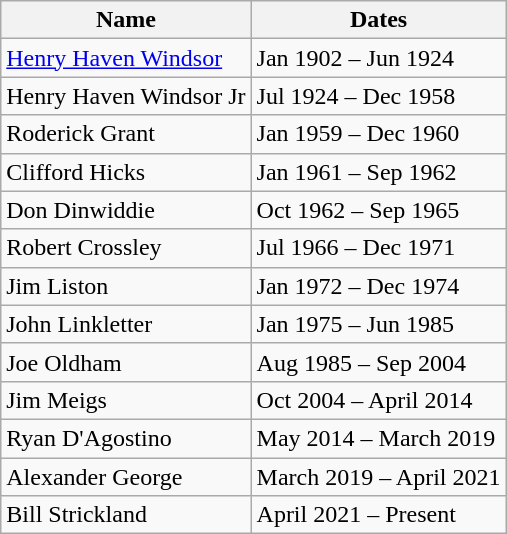<table class="wikitable">
<tr>
<th>Name</th>
<th>Dates</th>
</tr>
<tr>
<td><a href='#'>Henry Haven Windsor</a></td>
<td>Jan 1902 – Jun 1924</td>
</tr>
<tr>
<td>Henry Haven Windsor Jr</td>
<td>Jul 1924 – Dec 1958</td>
</tr>
<tr>
<td>Roderick Grant</td>
<td>Jan 1959 – Dec 1960</td>
</tr>
<tr>
<td>Clifford Hicks</td>
<td>Jan 1961 – Sep 1962</td>
</tr>
<tr>
<td>Don Dinwiddie</td>
<td>Oct 1962 – Sep 1965</td>
</tr>
<tr>
<td>Robert Crossley</td>
<td>Jul 1966 – Dec 1971</td>
</tr>
<tr>
<td>Jim Liston</td>
<td>Jan 1972 – Dec 1974</td>
</tr>
<tr>
<td>John Linkletter</td>
<td>Jan 1975 – Jun 1985</td>
</tr>
<tr>
<td>Joe Oldham</td>
<td>Aug 1985 – Sep 2004</td>
</tr>
<tr>
<td>Jim Meigs</td>
<td>Oct 2004 – April 2014</td>
</tr>
<tr>
<td>Ryan D'Agostino</td>
<td>May 2014 – March 2019</td>
</tr>
<tr>
<td>Alexander George</td>
<td>March 2019 – April 2021</td>
</tr>
<tr>
<td>Bill Strickland</td>
<td>April 2021 – Present</td>
</tr>
</table>
